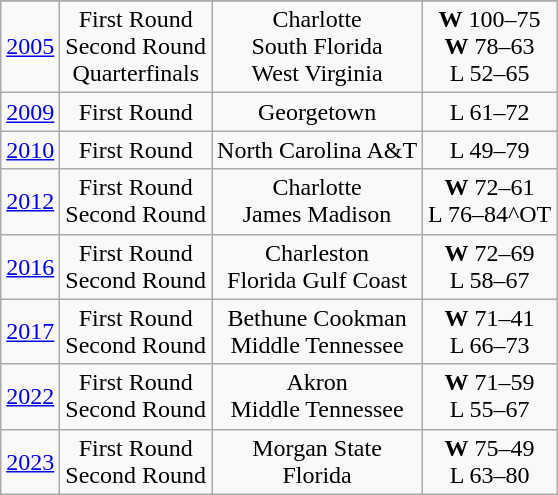<table class="wikitable" style="text-align:center">
<tr>
</tr>
<tr align="center">
<td><a href='#'>2005</a></td>
<td>First Round<br>Second Round<br>Quarterfinals</td>
<td>Charlotte<br>South Florida<br>West Virginia</td>
<td><strong>W</strong> 100–75<br><strong>W</strong> 78–63<br>L 52–65</td>
</tr>
<tr align="center">
<td><a href='#'>2009</a></td>
<td>First Round</td>
<td>Georgetown</td>
<td>L 61–72</td>
</tr>
<tr align="center">
<td><a href='#'>2010</a></td>
<td>First Round</td>
<td>North Carolina A&T</td>
<td>L 49–79</td>
</tr>
<tr align="center">
<td><a href='#'>2012</a></td>
<td>First Round<br>Second Round</td>
<td>Charlotte<br>James Madison</td>
<td><strong>W</strong> 72–61<br>L 76–84^OT</td>
</tr>
<tr align="center">
<td><a href='#'>2016</a></td>
<td>First Round<br>Second Round</td>
<td>Charleston<br>Florida Gulf Coast</td>
<td><strong>W</strong> 72–69<br>L 58–67</td>
</tr>
<tr align="center">
<td><a href='#'>2017</a></td>
<td>First Round<br>Second Round</td>
<td>Bethune Cookman<br>Middle Tennessee</td>
<td><strong>W</strong> 71–41<br>L 66–73</td>
</tr>
<tr align="center">
<td><a href='#'>2022</a></td>
<td>First Round<br>Second Round</td>
<td>Akron<br>Middle Tennessee</td>
<td><strong>W</strong> 71–59<br>L 55–67</td>
</tr>
<tr align="center">
<td><a href='#'>2023</a></td>
<td>First Round<br>Second Round</td>
<td>Morgan State<br>Florida</td>
<td><strong>W</strong> 75–49<br>L 63–80</td>
</tr>
</table>
